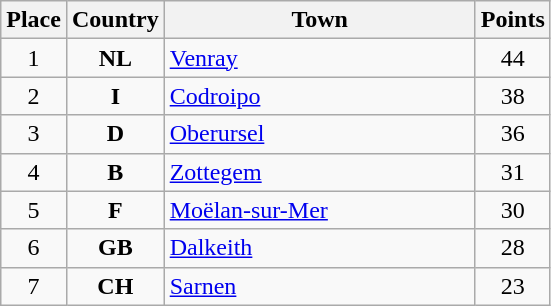<table class="wikitable">
<tr>
<th width="25">Place</th>
<th width="25">Country</th>
<th width="200">Town</th>
<th width="25">Points</th>
</tr>
<tr>
<td align="center">1</td>
<td align="center"><strong>NL</strong></td>
<td align="left"><a href='#'>Venray</a></td>
<td align="center">44</td>
</tr>
<tr>
<td align="center">2</td>
<td align="center"><strong>I</strong></td>
<td align="left"><a href='#'>Codroipo</a></td>
<td align="center">38</td>
</tr>
<tr>
<td align="center">3</td>
<td align="center"><strong>D</strong></td>
<td align="left"><a href='#'>Oberursel</a></td>
<td align="center">36</td>
</tr>
<tr>
<td align="center">4</td>
<td align="center"><strong>B</strong></td>
<td align="left"><a href='#'>Zottegem</a></td>
<td align="center">31</td>
</tr>
<tr>
<td align="center">5</td>
<td align="center"><strong>F</strong></td>
<td align="left"><a href='#'>Moëlan-sur-Mer</a></td>
<td align="center">30</td>
</tr>
<tr>
<td align="center">6</td>
<td align="center"><strong>GB</strong></td>
<td align="left"><a href='#'>Dalkeith</a></td>
<td align="center">28</td>
</tr>
<tr>
<td align="center">7</td>
<td align="center"><strong>CH</strong></td>
<td align="left"><a href='#'>Sarnen</a></td>
<td align="center">23</td>
</tr>
</table>
